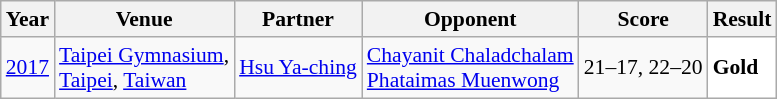<table class="sortable wikitable" style="font-size: 90%;">
<tr>
<th>Year</th>
<th>Venue</th>
<th>Partner</th>
<th>Opponent</th>
<th>Score</th>
<th>Result</th>
</tr>
<tr>
<td align="center"><a href='#'>2017</a></td>
<td align="left"><a href='#'>Taipei Gymnasium</a>,<br><a href='#'>Taipei</a>, <a href='#'>Taiwan</a></td>
<td align="left"> <a href='#'>Hsu Ya-ching</a></td>
<td align="left"> <a href='#'>Chayanit Chaladchalam</a><br> <a href='#'>Phataimas Muenwong</a></td>
<td align="left">21–17, 22–20</td>
<td style="text-align:left; background:white"> <strong>Gold</strong></td>
</tr>
</table>
